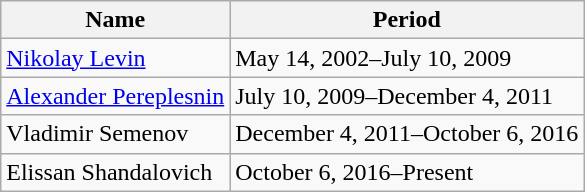<table class="wikitable">
<tr>
<th>Name</th>
<th>Period</th>
</tr>
<tr>
<td><a href='#'>Nikolay Levin</a></td>
<td>May 14, 2002–July 10, 2009</td>
</tr>
<tr>
<td><a href='#'>Alexander Pereplesnin</a></td>
<td>July 10, 2009–December 4, 2011</td>
</tr>
<tr>
<td>Vladimir Semenov</td>
<td>December 4, 2011–October 6, 2016</td>
</tr>
<tr>
<td>Elissan Shandalovich</td>
<td>October 6, 2016–Present</td>
</tr>
</table>
